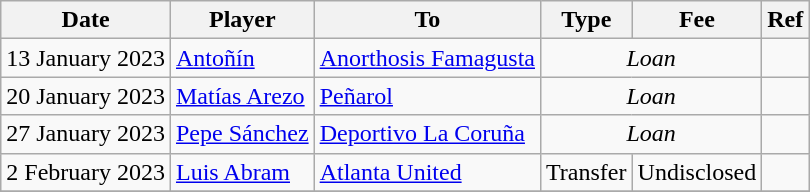<table class="wikitable">
<tr>
<th>Date</th>
<th>Player</th>
<th>To</th>
<th>Type</th>
<th>Fee</th>
<th>Ref</th>
</tr>
<tr>
<td>13 January 2023</td>
<td> <a href='#'>Antoñín</a></td>
<td> <a href='#'>Anorthosis Famagusta</a></td>
<td colspan=2 align=center><em>Loan</em></td>
<td align=center></td>
</tr>
<tr>
<td>20 January 2023</td>
<td> <a href='#'>Matías Arezo</a></td>
<td> <a href='#'>Peñarol</a></td>
<td colspan=2 align=center><em>Loan</em></td>
<td align=center></td>
</tr>
<tr>
<td>27 January 2023</td>
<td> <a href='#'>Pepe Sánchez</a></td>
<td><a href='#'>Deportivo La Coruña</a></td>
<td colspan=2 align=center><em>Loan</em></td>
<td align=center></td>
</tr>
<tr>
<td>2 February 2023</td>
<td> <a href='#'>Luis Abram</a></td>
<td> <a href='#'>Atlanta United</a></td>
<td align=center>Transfer</td>
<td align=center>Undisclosed</td>
<td align=center></td>
</tr>
<tr>
</tr>
</table>
